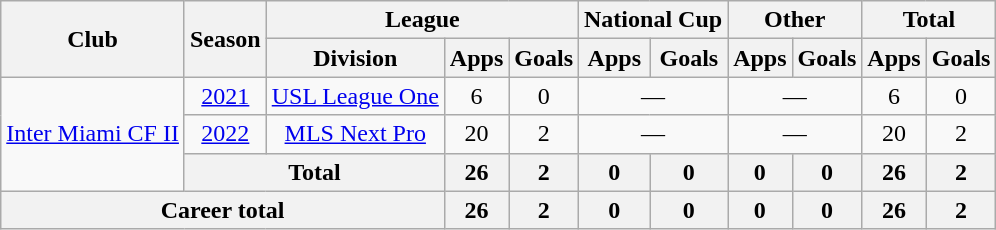<table class="wikitable" style="text-align: center;">
<tr>
<th rowspan=2>Club</th>
<th rowspan=2>Season</th>
<th colspan=3>League</th>
<th colspan=2>National Cup</th>
<th colspan=2>Other</th>
<th colspan=2>Total</th>
</tr>
<tr>
<th>Division</th>
<th>Apps</th>
<th>Goals</th>
<th>Apps</th>
<th>Goals</th>
<th>Apps</th>
<th>Goals</th>
<th>Apps</th>
<th>Goals</th>
</tr>
<tr>
<td rowspan=3><a href='#'>Inter Miami CF II</a></td>
<td><a href='#'>2021</a></td>
<td><a href='#'>USL League One</a></td>
<td>6</td>
<td>0</td>
<td colspan=2>—</td>
<td colspan=2>—</td>
<td>6</td>
<td>0</td>
</tr>
<tr>
<td><a href='#'>2022</a></td>
<td><a href='#'>MLS Next Pro</a></td>
<td>20</td>
<td>2</td>
<td colspan="2">—</td>
<td colspan=2>—</td>
<td>20</td>
<td>2</td>
</tr>
<tr>
<th colspan="2">Total</th>
<th>26</th>
<th>2</th>
<th>0</th>
<th>0</th>
<th>0</th>
<th>0</th>
<th>26</th>
<th>2</th>
</tr>
<tr>
<th colspan=3>Career total</th>
<th>26</th>
<th>2</th>
<th>0</th>
<th>0</th>
<th>0</th>
<th>0</th>
<th>26</th>
<th>2</th>
</tr>
</table>
